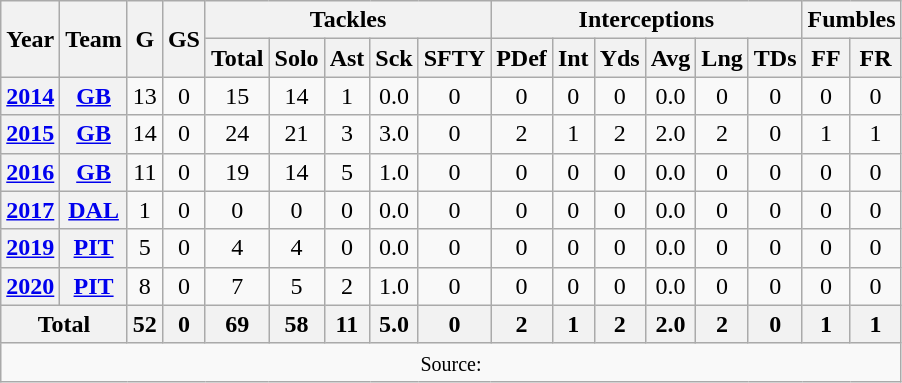<table class="wikitable" style="text-align: center;">
<tr>
<th rowspan=2>Year</th>
<th rowspan=2>Team</th>
<th rowspan=2>G</th>
<th rowspan=2>GS</th>
<th colspan=5>Tackles</th>
<th colspan=6>Interceptions</th>
<th colspan=2>Fumbles</th>
</tr>
<tr>
<th>Total</th>
<th>Solo</th>
<th>Ast</th>
<th>Sck</th>
<th>SFTY</th>
<th>PDef</th>
<th>Int</th>
<th>Yds</th>
<th>Avg</th>
<th>Lng</th>
<th>TDs</th>
<th>FF</th>
<th>FR</th>
</tr>
<tr>
<th><a href='#'>2014</a></th>
<th><a href='#'>GB</a></th>
<td>13</td>
<td>0</td>
<td>15</td>
<td>14</td>
<td>1</td>
<td>0.0</td>
<td>0</td>
<td>0</td>
<td>0</td>
<td>0</td>
<td>0.0</td>
<td>0</td>
<td>0</td>
<td>0</td>
<td>0</td>
</tr>
<tr>
<th><a href='#'>2015</a></th>
<th><a href='#'>GB</a></th>
<td>14</td>
<td>0</td>
<td>24</td>
<td>21</td>
<td>3</td>
<td>3.0</td>
<td>0</td>
<td>2</td>
<td>1</td>
<td>2</td>
<td>2.0</td>
<td>2</td>
<td>0</td>
<td>1</td>
<td>1</td>
</tr>
<tr>
<th><a href='#'>2016</a></th>
<th><a href='#'>GB</a></th>
<td>11</td>
<td>0</td>
<td>19</td>
<td>14</td>
<td>5</td>
<td>1.0</td>
<td>0</td>
<td>0</td>
<td>0</td>
<td>0</td>
<td>0.0</td>
<td>0</td>
<td>0</td>
<td>0</td>
<td>0</td>
</tr>
<tr>
<th><a href='#'>2017</a></th>
<th><a href='#'>DAL</a></th>
<td>1</td>
<td>0</td>
<td>0</td>
<td>0</td>
<td>0</td>
<td>0.0</td>
<td>0</td>
<td>0</td>
<td>0</td>
<td>0</td>
<td>0.0</td>
<td>0</td>
<td>0</td>
<td>0</td>
<td>0</td>
</tr>
<tr>
<th><a href='#'>2019</a></th>
<th><a href='#'>PIT</a></th>
<td>5</td>
<td>0</td>
<td>4</td>
<td>4</td>
<td>0</td>
<td>0.0</td>
<td>0</td>
<td>0</td>
<td>0</td>
<td>0</td>
<td>0.0</td>
<td>0</td>
<td>0</td>
<td>0</td>
<td>0</td>
</tr>
<tr>
<th><a href='#'>2020</a></th>
<th><a href='#'>PIT</a></th>
<td>8</td>
<td>0</td>
<td>7</td>
<td>5</td>
<td>2</td>
<td>1.0</td>
<td>0</td>
<td>0</td>
<td>0</td>
<td>0</td>
<td>0.0</td>
<td>0</td>
<td>0</td>
<td>0</td>
<td>0</td>
</tr>
<tr>
<th colspan=2>Total</th>
<th>52</th>
<th>0</th>
<th>69</th>
<th>58</th>
<th>11</th>
<th>5.0</th>
<th>0</th>
<th>2</th>
<th>1</th>
<th>2</th>
<th>2.0</th>
<th>2</th>
<th>0</th>
<th>1</th>
<th>1</th>
</tr>
<tr>
<td colspan="17"><small>Source: </small></td>
</tr>
</table>
